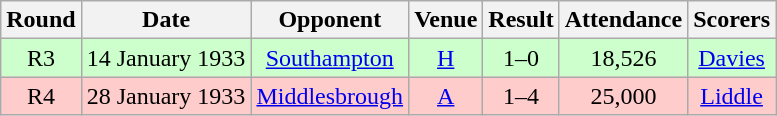<table class="wikitable" style="font-size:100%; text-align:center">
<tr>
<th>Round</th>
<th>Date</th>
<th>Opponent</th>
<th>Venue</th>
<th>Result</th>
<th>Attendance</th>
<th>Scorers</th>
</tr>
<tr style="background-color: #CCFFCC;">
<td>R3</td>
<td>14 January 1933</td>
<td><a href='#'>Southampton</a></td>
<td><a href='#'>H</a></td>
<td>1–0</td>
<td>18,526</td>
<td><a href='#'>Davies</a></td>
</tr>
<tr style="background-color: #FFCCCC;">
<td>R4</td>
<td>28 January 1933</td>
<td><a href='#'>Middlesbrough</a></td>
<td><a href='#'>A</a></td>
<td>1–4</td>
<td>25,000</td>
<td><a href='#'>Liddle</a></td>
</tr>
</table>
